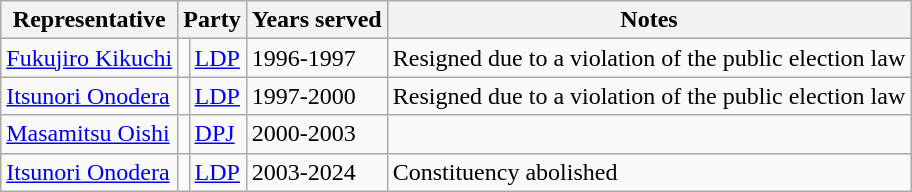<table class="wikitable">
<tr>
<th>Representative</th>
<th colspan="2">Party</th>
<th>Years served</th>
<th>Notes</th>
</tr>
<tr>
<td><a href='#'>Fukujiro Kikuchi</a></td>
<td></td>
<td><a href='#'>LDP</a></td>
<td>1996-1997</td>
<td>Resigned due to a violation of the public election law</td>
</tr>
<tr>
<td><a href='#'>Itsunori Onodera</a></td>
<td></td>
<td><a href='#'>LDP</a></td>
<td>1997-2000</td>
<td>Resigned due to a violation of the public election law</td>
</tr>
<tr>
<td><a href='#'>Masamitsu Oishi</a></td>
<td></td>
<td><a href='#'>DPJ</a></td>
<td>2000-2003</td>
<td></td>
</tr>
<tr>
<td><a href='#'>Itsunori Onodera</a></td>
<td></td>
<td><a href='#'>LDP</a></td>
<td>2003-2024</td>
<td>Constituency abolished</td>
</tr>
</table>
